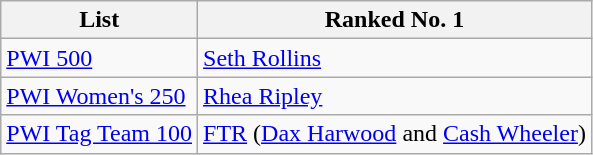<table class="wikitable">
<tr>
<th>List</th>
<th>Ranked No. 1</th>
</tr>
<tr>
<td><a href='#'>PWI 500</a></td>
<td><a href='#'>Seth Rollins</a></td>
</tr>
<tr>
<td><a href='#'>PWI Women's 250</a></td>
<td><a href='#'>Rhea Ripley</a></td>
</tr>
<tr>
<td><a href='#'>PWI Tag Team 100</a></td>
<td><a href='#'>FTR</a> (<a href='#'>Dax Harwood</a> and <a href='#'>Cash Wheeler</a>)</td>
</tr>
</table>
